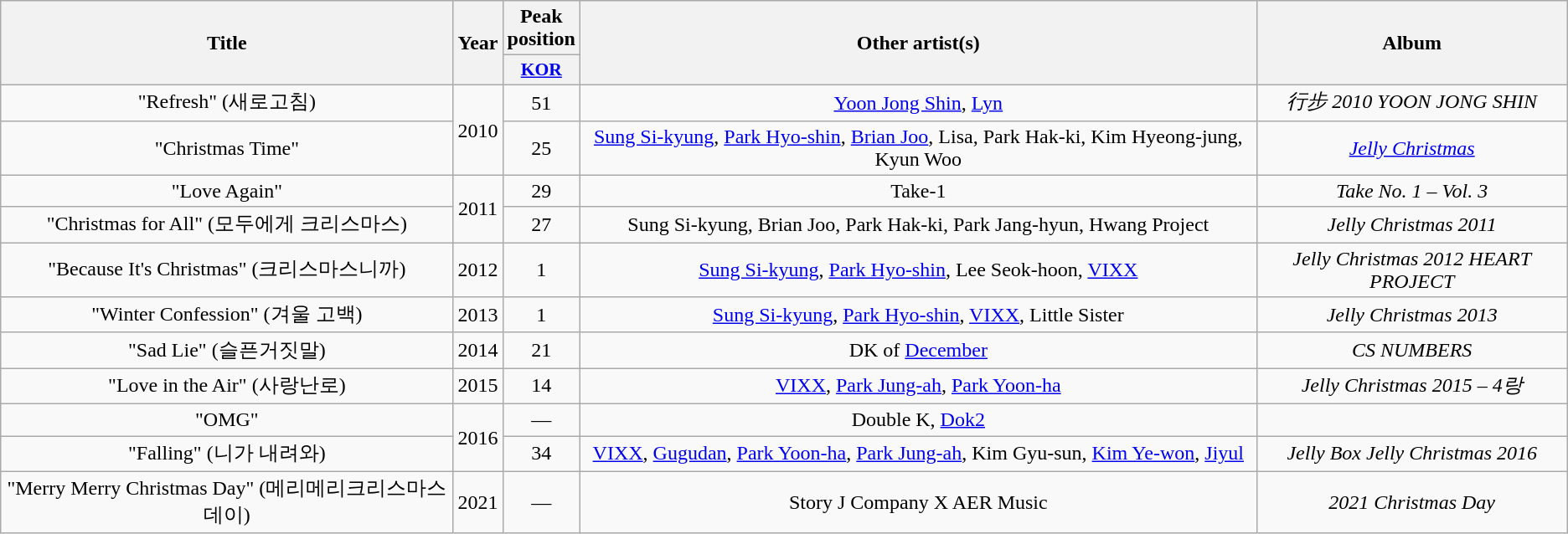<table class="wikitable" style="text-align:center;">
<tr>
<th rowspan="2" scope="col">Title</th>
<th rowspan="2" scope="col">Year</th>
<th colspan="1" scope="col">Peak<br>position</th>
<th rowspan="2" scope="col">Other artist(s)</th>
<th rowspan="2" scope="col">Album</th>
</tr>
<tr>
<th style="width:3em;font-size:90%"><a href='#'>KOR</a><br></th>
</tr>
<tr>
<td>"Refresh" (새로고침)</td>
<td rowspan="2">2010</td>
<td>51</td>
<td><a href='#'>Yoon Jong Shin</a>, <a href='#'>Lyn</a></td>
<td><em>行步 2010 YOON JONG SHIN</em></td>
</tr>
<tr>
<td>"Christmas Time"</td>
<td>25</td>
<td><a href='#'>Sung Si-kyung</a>, <a href='#'>Park Hyo-shin</a>, <a href='#'>Brian Joo</a>, Lisa, Park Hak-ki, Kim Hyeong-jung, Kyun Woo</td>
<td><em><a href='#'>Jelly Christmas</a></em></td>
</tr>
<tr>
<td>"Love Again"</td>
<td rowspan="2">2011</td>
<td>29</td>
<td>Take-1</td>
<td><em>Take No. 1 – Vol. 3</em></td>
</tr>
<tr>
<td>"Christmas for All" (모두에게 크리스마스)</td>
<td>27</td>
<td>Sung Si-kyung, Brian Joo, Park Hak-ki, Park Jang-hyun, Hwang Project</td>
<td><em>Jelly Christmas 2011</em></td>
</tr>
<tr>
<td>"Because It's Christmas" (크리스마스니까)</td>
<td>2012</td>
<td>1</td>
<td><a href='#'>Sung Si-kyung</a>, <a href='#'>Park Hyo-shin</a>, Lee Seok-hoon, <a href='#'>VIXX</a></td>
<td><em>Jelly Christmas 2012 HEART PROJECT</em></td>
</tr>
<tr>
<td>"Winter Confession" (겨울 고백)</td>
<td>2013</td>
<td>1</td>
<td><a href='#'>Sung Si-kyung</a>, <a href='#'>Park Hyo-shin</a>, <a href='#'>VIXX</a>, Little Sister</td>
<td><em>Jelly Christmas 2013</em></td>
</tr>
<tr>
<td>"Sad Lie" (슬픈거짓말)</td>
<td>2014</td>
<td>21</td>
<td>DK of <a href='#'>December</a></td>
<td><em>CS NUMBERS</em></td>
</tr>
<tr>
<td>"Love in the Air" (사랑난로)</td>
<td>2015</td>
<td>14</td>
<td><a href='#'>VIXX</a>, <a href='#'>Park Jung-ah</a>, <a href='#'>Park Yoon-ha</a></td>
<td><em>Jelly Christmas 2015 – 4랑</em></td>
</tr>
<tr>
<td>"OMG"</td>
<td rowspan="2">2016</td>
<td>—</td>
<td>Double K, <a href='#'>Dok2</a></td>
<td></td>
</tr>
<tr>
<td>"Falling" (니가 내려와)</td>
<td>34</td>
<td><a href='#'>VIXX</a>, <a href='#'>Gugudan</a>, <a href='#'>Park Yoon-ha</a>, <a href='#'>Park Jung-ah</a>, Kim Gyu-sun, <a href='#'>Kim Ye-won</a>, <a href='#'>Jiyul</a></td>
<td><em>Jelly Box Jelly Christmas 2016</em></td>
</tr>
<tr>
<td>"Merry Merry Christmas Day" (메리메리크리스마스데이)</td>
<td>2021</td>
<td>—</td>
<td>Story J Company X AER Music</td>
<td><em>2021 Christmas Day</em></td>
</tr>
</table>
